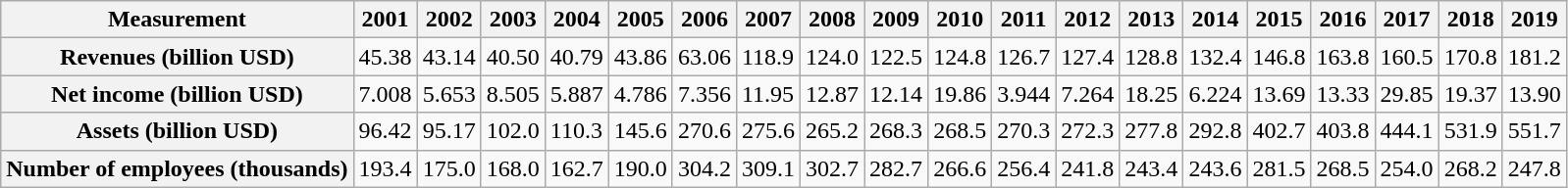<table class="wikitable">
<tr>
<th scope="col">Measurement</th>
<th scope="col">2001</th>
<th scope="col">2002</th>
<th scope="col">2003</th>
<th scope="col">2004</th>
<th scope="col">2005</th>
<th scope="col">2006</th>
<th scope="col">2007</th>
<th scope="col">2008</th>
<th scope="col">2009</th>
<th scope="col">2010</th>
<th scope="col">2011</th>
<th scope="col">2012</th>
<th scope="col">2013</th>
<th scope="col">2014</th>
<th scope="col">2015</th>
<th scope="col">2016</th>
<th scope="col">2017</th>
<th scope="col">2018</th>
<th scope="col">2019</th>
</tr>
<tr>
<th scope="row">Revenues (billion USD)</th>
<td>45.38</td>
<td>43.14</td>
<td>40.50</td>
<td>40.79</td>
<td>43.86</td>
<td>63.06</td>
<td>118.9</td>
<td>124.0</td>
<td>122.5</td>
<td>124.8</td>
<td>126.7</td>
<td>127.4</td>
<td>128.8</td>
<td>132.4</td>
<td>146.8</td>
<td>163.8</td>
<td>160.5</td>
<td>170.8</td>
<td>181.2</td>
</tr>
<tr>
<th scope="row">Net income (billion USD)</th>
<td>7.008</td>
<td>5.653</td>
<td>8.505</td>
<td>5.887</td>
<td>4.786</td>
<td>7.356</td>
<td>11.95</td>
<td>12.87</td>
<td>12.14</td>
<td>19.86</td>
<td>3.944</td>
<td>7.264</td>
<td>18.25</td>
<td>6.224</td>
<td>13.69</td>
<td>13.33</td>
<td>29.85</td>
<td>19.37</td>
<td>13.90</td>
</tr>
<tr>
<th scope="row">Assets (billion USD)</th>
<td>96.42</td>
<td>95.17</td>
<td>102.0</td>
<td>110.3</td>
<td>145.6</td>
<td>270.6</td>
<td>275.6</td>
<td>265.2</td>
<td>268.3</td>
<td>268.5</td>
<td>270.3</td>
<td>272.3</td>
<td>277.8</td>
<td>292.8</td>
<td>402.7</td>
<td>403.8</td>
<td>444.1</td>
<td>531.9</td>
<td>551.7</td>
</tr>
<tr>
<th scope="row">Number of employees (thousands)</th>
<td>193.4</td>
<td>175.0</td>
<td>168.0</td>
<td>162.7</td>
<td>190.0</td>
<td>304.2</td>
<td>309.1</td>
<td>302.7</td>
<td>282.7</td>
<td>266.6</td>
<td>256.4</td>
<td>241.8</td>
<td>243.4</td>
<td>243.6</td>
<td>281.5</td>
<td>268.5</td>
<td>254.0</td>
<td>268.2</td>
<td>247.8</td>
</tr>
</table>
